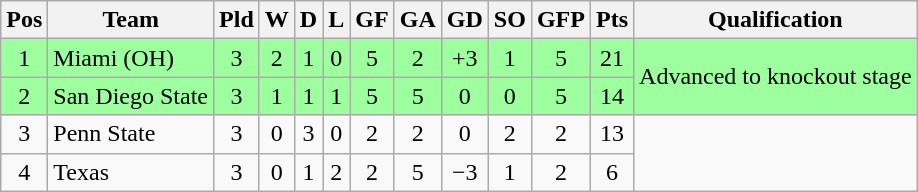<table class="wikitable" style="text-align:center">
<tr>
<th>Pos</th>
<th>Team</th>
<th>Pld</th>
<th>W</th>
<th>D</th>
<th>L</th>
<th>GF</th>
<th>GA</th>
<th>GD</th>
<th>SO</th>
<th>GFP</th>
<th>Pts</th>
<th>Qualification</th>
</tr>
<tr bgcolor="#9eff9e">
<td>1</td>
<td style="text-align:left">Miami (OH)</td>
<td>3</td>
<td>2</td>
<td>1</td>
<td>0</td>
<td>5</td>
<td>2</td>
<td>+3</td>
<td>1</td>
<td>5</td>
<td>21</td>
<td rowspan="2">Advanced to knockout stage</td>
</tr>
<tr bgcolor="#9eff9e">
<td>2</td>
<td style="text-align:left">San Diego State</td>
<td>3</td>
<td>1</td>
<td>1</td>
<td>1</td>
<td>5</td>
<td>5</td>
<td>0</td>
<td>0</td>
<td>5</td>
<td>14</td>
</tr>
<tr>
<td>3</td>
<td style="text-align:left">Penn State</td>
<td>3</td>
<td>0</td>
<td>3</td>
<td>0</td>
<td>2</td>
<td>2</td>
<td>0</td>
<td>2</td>
<td>2</td>
<td>13</td>
<td rowspan="2"></td>
</tr>
<tr>
<td>4</td>
<td style="text-align:left">Texas</td>
<td>3</td>
<td>0</td>
<td>1</td>
<td>2</td>
<td>2</td>
<td>5</td>
<td>−3</td>
<td>1</td>
<td>2</td>
<td>6</td>
</tr>
</table>
